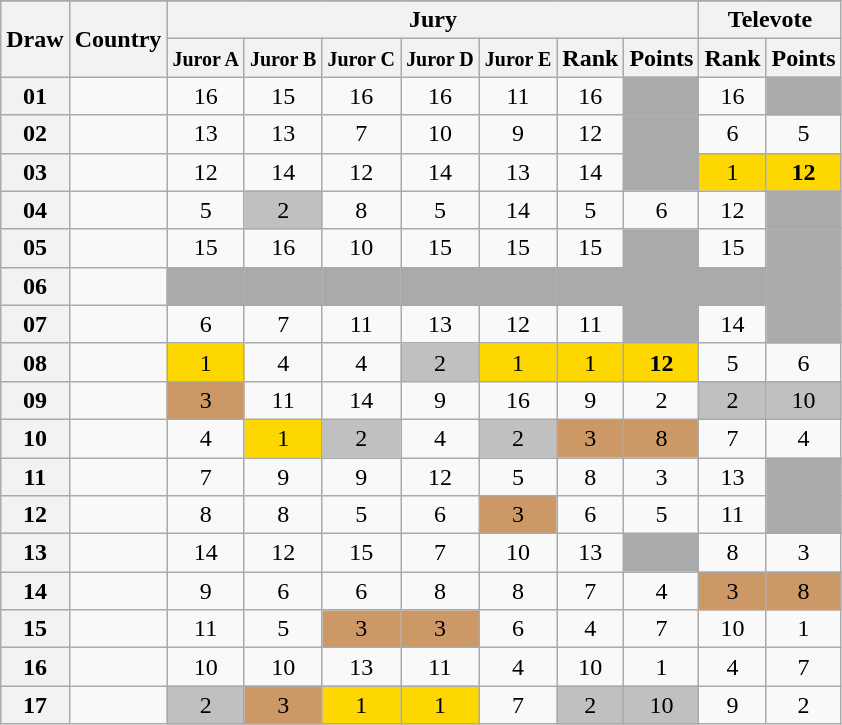<table class="sortable wikitable collapsible plainrowheaders" style="text-align:center;">
<tr>
</tr>
<tr>
<th scope="col" rowspan="2">Draw</th>
<th scope="col" rowspan="2">Country</th>
<th scope="col" colspan="7">Jury</th>
<th scope="col" colspan="2">Televote</th>
</tr>
<tr>
<th scope="col"><small>Juror A</small></th>
<th scope="col"><small>Juror B</small></th>
<th scope="col"><small>Juror C</small></th>
<th scope="col"><small>Juror D</small></th>
<th scope="col"><small>Juror E</small></th>
<th scope="col">Rank</th>
<th scope="col">Points</th>
<th scope="col">Rank</th>
<th scope="col">Points</th>
</tr>
<tr>
<th scope="row" style="text-align:center;">01</th>
<td style="text-align:left;"></td>
<td>16</td>
<td>15</td>
<td>16</td>
<td>16</td>
<td>11</td>
<td>16</td>
<td style="background:#AAAAAA;"></td>
<td>16</td>
<td style="background:#AAAAAA;"></td>
</tr>
<tr>
<th scope="row" style="text-align:center;">02</th>
<td style="text-align:left;"></td>
<td>13</td>
<td>13</td>
<td>7</td>
<td>10</td>
<td>9</td>
<td>12</td>
<td style="background:#AAAAAA;"></td>
<td>6</td>
<td>5</td>
</tr>
<tr>
<th scope="row" style="text-align:center;">03</th>
<td style="text-align:left;"></td>
<td>12</td>
<td>14</td>
<td>12</td>
<td>14</td>
<td>13</td>
<td>14</td>
<td style="background:#AAAAAA;"></td>
<td style="background:gold;">1</td>
<td style="background:gold;"><strong>12</strong></td>
</tr>
<tr>
<th scope="row" style="text-align:center;">04</th>
<td style="text-align:left;"></td>
<td>5</td>
<td style="background:silver;">2</td>
<td>8</td>
<td>5</td>
<td>14</td>
<td>5</td>
<td>6</td>
<td>12</td>
<td style="background:#AAAAAA;"></td>
</tr>
<tr>
<th scope="row" style="text-align:center;">05</th>
<td style="text-align:left;"></td>
<td>15</td>
<td>16</td>
<td>10</td>
<td>15</td>
<td>15</td>
<td>15</td>
<td style="background:#AAAAAA;"></td>
<td>15</td>
<td style="background:#AAAAAA;"></td>
</tr>
<tr class="sortbottom">
<th scope="row" style="text-align:center;">06</th>
<td style="text-align:left;"></td>
<td style="background:#AAAAAA;"></td>
<td style="background:#AAAAAA;"></td>
<td style="background:#AAAAAA;"></td>
<td style="background:#AAAAAA;"></td>
<td style="background:#AAAAAA;"></td>
<td style="background:#AAAAAA;"></td>
<td style="background:#AAAAAA;"></td>
<td style="background:#AAAAAA;"></td>
<td style="background:#AAAAAA;"></td>
</tr>
<tr>
<th scope="row" style="text-align:center;">07</th>
<td style="text-align:left;"></td>
<td>6</td>
<td>7</td>
<td>11</td>
<td>13</td>
<td>12</td>
<td>11</td>
<td style="background:#AAAAAA;"></td>
<td>14</td>
<td style="background:#AAAAAA;"></td>
</tr>
<tr>
<th scope="row" style="text-align:center;">08</th>
<td style="text-align:left;"></td>
<td style="background:gold;">1</td>
<td>4</td>
<td>4</td>
<td style="background:silver;">2</td>
<td style="background:gold;">1</td>
<td style="background:gold;">1</td>
<td style="background:gold;"><strong>12</strong></td>
<td>5</td>
<td>6</td>
</tr>
<tr>
<th scope="row" style="text-align:center;">09</th>
<td style="text-align:left;"></td>
<td style="background:#CC9966;">3</td>
<td>11</td>
<td>14</td>
<td>9</td>
<td>16</td>
<td>9</td>
<td>2</td>
<td style="background:silver;">2</td>
<td style="background:silver;">10</td>
</tr>
<tr>
<th scope="row" style="text-align:center;">10</th>
<td style="text-align:left;"></td>
<td>4</td>
<td style="background:gold;">1</td>
<td style="background:silver;">2</td>
<td>4</td>
<td style="background:silver;">2</td>
<td style="background:#CC9966;">3</td>
<td style="background:#CC9966;">8</td>
<td>7</td>
<td>4</td>
</tr>
<tr>
<th scope="row" style="text-align:center;">11</th>
<td style="text-align:left;"></td>
<td>7</td>
<td>9</td>
<td>9</td>
<td>12</td>
<td>5</td>
<td>8</td>
<td>3</td>
<td>13</td>
<td style="background:#AAAAAA;"></td>
</tr>
<tr>
<th scope="row" style="text-align:center;">12</th>
<td style="text-align:left;"></td>
<td>8</td>
<td>8</td>
<td>5</td>
<td>6</td>
<td style="background:#CC9966;">3</td>
<td>6</td>
<td>5</td>
<td>11</td>
<td style="background:#AAAAAA;"></td>
</tr>
<tr>
<th scope="row" style="text-align:center;">13</th>
<td style="text-align:left;"></td>
<td>14</td>
<td>12</td>
<td>15</td>
<td>7</td>
<td>10</td>
<td>13</td>
<td style="background:#AAAAAA;"></td>
<td>8</td>
<td>3</td>
</tr>
<tr>
<th scope="row" style="text-align:center;">14</th>
<td style="text-align:left;"></td>
<td>9</td>
<td>6</td>
<td>6</td>
<td>8</td>
<td>8</td>
<td>7</td>
<td>4</td>
<td style="background:#CC9966;">3</td>
<td style="background:#CC9966;">8</td>
</tr>
<tr>
<th scope="row" style="text-align:center;">15</th>
<td style="text-align:left;"></td>
<td>11</td>
<td>5</td>
<td style="background:#CC9966;">3</td>
<td style="background:#CC9966;">3</td>
<td>6</td>
<td>4</td>
<td>7</td>
<td>10</td>
<td>1</td>
</tr>
<tr>
<th scope="row" style="text-align:center;">16</th>
<td style="text-align:left;"></td>
<td>10</td>
<td>10</td>
<td>13</td>
<td>11</td>
<td>4</td>
<td>10</td>
<td>1</td>
<td>4</td>
<td>7</td>
</tr>
<tr>
<th scope="row" style="text-align:center;">17</th>
<td style="text-align:left;"></td>
<td style="background:silver;">2</td>
<td style="background:#CC9966;">3</td>
<td style="background:gold;">1</td>
<td style="background:gold;">1</td>
<td>7</td>
<td style="background:silver;">2</td>
<td style="background:silver;">10</td>
<td>9</td>
<td>2</td>
</tr>
</table>
